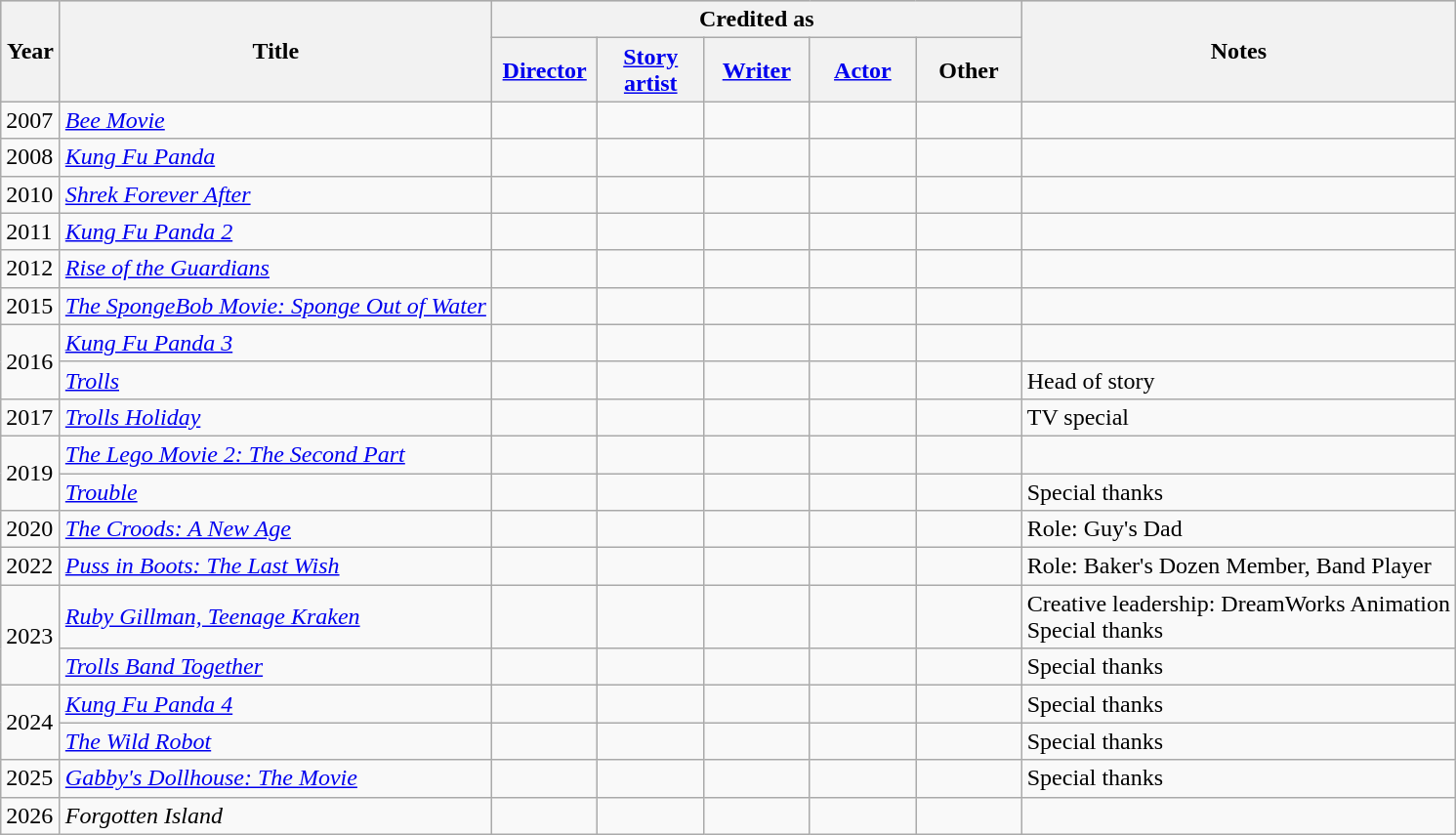<table class="wikitable">
<tr style="background:#ccc; text-align:center;">
<th rowspan="2" style="width:33px;">Year</th>
<th rowspan="2">Title</th>
<th colspan="5">Credited as</th>
<th rowspan="2">Notes</th>
</tr>
<tr>
<th width="65"><a href='#'>Director</a></th>
<th width="65"><a href='#'>Story artist</a></th>
<th width="65"><a href='#'>Writer</a></th>
<th width="65"><a href='#'>Actor</a></th>
<th width="65">Other</th>
</tr>
<tr>
<td>2007</td>
<td><em><a href='#'>Bee Movie</a></em></td>
<td></td>
<td></td>
<td></td>
<td></td>
<td></td>
<td></td>
</tr>
<tr>
<td>2008</td>
<td><em><a href='#'>Kung Fu Panda</a></em></td>
<td></td>
<td></td>
<td></td>
<td></td>
<td></td>
<td></td>
</tr>
<tr>
<td>2010</td>
<td><em><a href='#'>Shrek Forever After</a></em></td>
<td></td>
<td></td>
<td></td>
<td></td>
<td></td>
<td></td>
</tr>
<tr>
<td>2011</td>
<td><em><a href='#'>Kung Fu Panda 2</a></em></td>
<td></td>
<td></td>
<td></td>
<td></td>
<td></td>
<td></td>
</tr>
<tr>
<td>2012</td>
<td><em><a href='#'>Rise of the Guardians</a></em></td>
<td></td>
<td></td>
<td></td>
<td></td>
<td></td>
<td></td>
</tr>
<tr>
<td>2015</td>
<td><em><a href='#'>The SpongeBob Movie: Sponge Out of Water</a></em></td>
<td></td>
<td></td>
<td></td>
<td></td>
<td></td>
<td></td>
</tr>
<tr>
<td rowspan="2">2016</td>
<td><em><a href='#'>Kung Fu Panda 3</a></em></td>
<td></td>
<td></td>
<td></td>
<td></td>
<td></td>
<td></td>
</tr>
<tr>
<td><em><a href='#'>Trolls</a></em></td>
<td></td>
<td></td>
<td></td>
<td></td>
<td></td>
<td>Head of story</td>
</tr>
<tr>
<td>2017</td>
<td><em><a href='#'>Trolls Holiday</a></em></td>
<td></td>
<td></td>
<td></td>
<td></td>
<td></td>
<td>TV special</td>
</tr>
<tr>
<td rowspan="2">2019</td>
<td><em><a href='#'>The Lego Movie 2: The Second Part</a></em></td>
<td></td>
<td></td>
<td></td>
<td></td>
<td></td>
<td></td>
</tr>
<tr>
<td><em><a href='#'>Trouble</a></em></td>
<td></td>
<td></td>
<td></td>
<td></td>
<td></td>
<td>Special thanks</td>
</tr>
<tr>
<td>2020</td>
<td><em><a href='#'>The Croods: A New Age</a></em></td>
<td></td>
<td></td>
<td></td>
<td></td>
<td></td>
<td>Role: Guy's Dad</td>
</tr>
<tr>
<td>2022</td>
<td><em><a href='#'>Puss in Boots: The Last Wish</a></em></td>
<td></td>
<td></td>
<td></td>
<td></td>
<td></td>
<td>Role: Baker's Dozen Member, Band Player</td>
</tr>
<tr>
<td rowspan="2">2023</td>
<td><em><a href='#'>Ruby Gillman, Teenage Kraken</a></em></td>
<td></td>
<td></td>
<td></td>
<td></td>
<td></td>
<td>Creative leadership: DreamWorks Animation<br>Special thanks</td>
</tr>
<tr>
<td><em><a href='#'>Trolls Band Together</a></em></td>
<td></td>
<td></td>
<td></td>
<td></td>
<td></td>
<td>Special thanks</td>
</tr>
<tr>
<td rowspan="2">2024</td>
<td><em><a href='#'>Kung Fu Panda 4</a></em></td>
<td></td>
<td></td>
<td></td>
<td></td>
<td></td>
<td>Special thanks</td>
</tr>
<tr>
<td><em><a href='#'>The Wild Robot</a></em></td>
<td></td>
<td></td>
<td></td>
<td></td>
<td></td>
<td>Special thanks</td>
</tr>
<tr>
<td>2025</td>
<td><em><a href='#'>Gabby's Dollhouse: The Movie</a></em></td>
<td></td>
<td></td>
<td></td>
<td></td>
<td></td>
<td>Special thanks</td>
</tr>
<tr>
<td>2026</td>
<td><em>Forgotten Island</em></td>
<td></td>
<td></td>
<td></td>
<td></td>
<td></td>
<td></td>
</tr>
</table>
